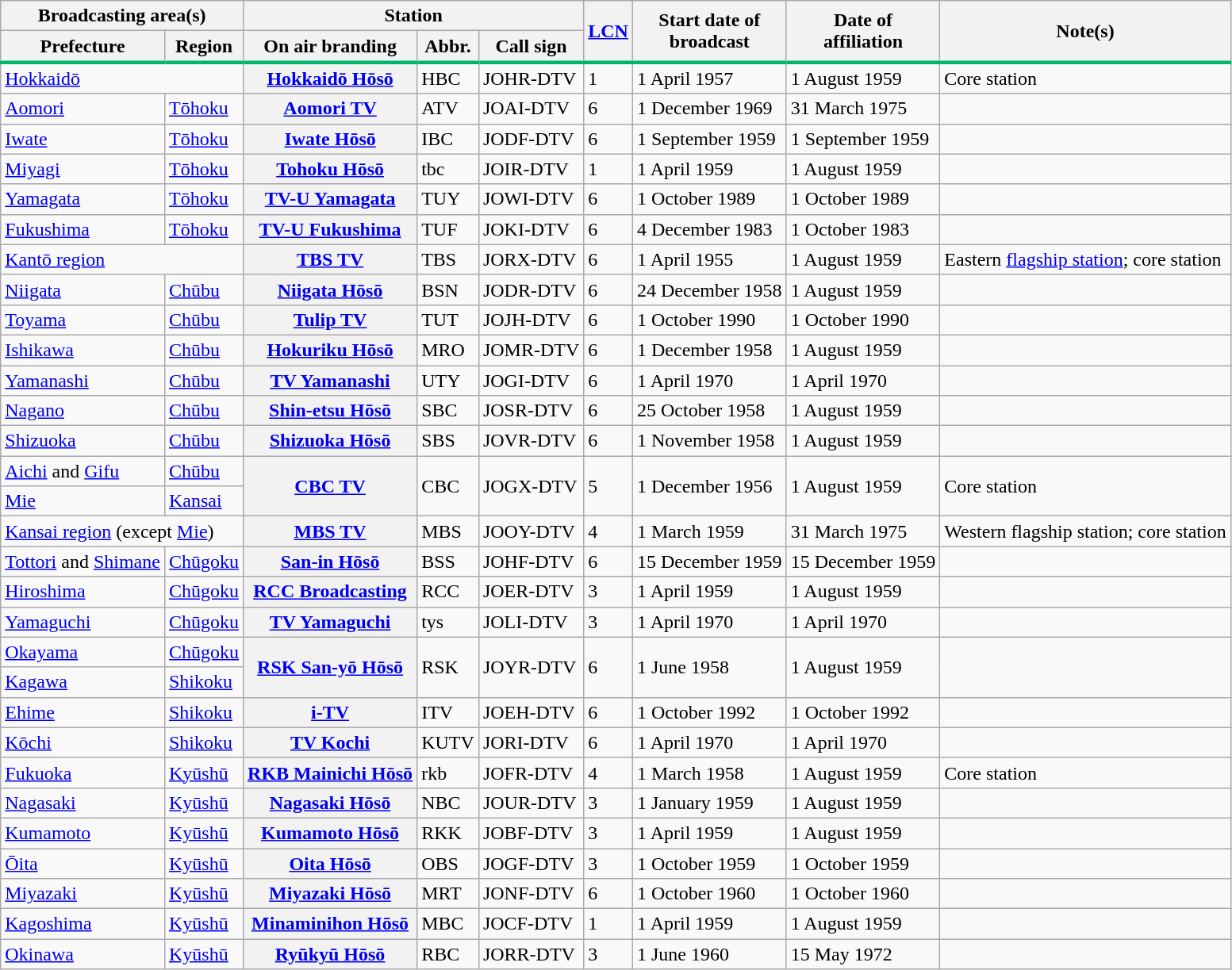<table class="wikitable sortable">
<tr>
<th colspan="2">Broadcasting area(s)</th>
<th colspan="3">Station</th>
<th rowspan="2" style="border-bottom:3px solid #00B66E;"><a href='#'>LCN</a></th>
<th rowspan="2" style="border-bottom:3px solid #00B66E;">Start date of<br>broadcast</th>
<th rowspan="2" style="border-bottom:3px solid #00B66E;">Date of<br>affiliation</th>
<th rowspan="2" style="border-bottom:3px solid #00B66E;">Note(s)</th>
</tr>
<tr>
<th style="border-bottom:3px solid #00B66E;">Prefecture</th>
<th style="border-bottom:3px solid #00B66E;">Region</th>
<th style="border-bottom:3px solid #00B66E;">On air branding</th>
<th style="border-bottom:3px solid #00B66E;">Abbr.</th>
<th style="border-bottom:3px solid #00B66E;">Call sign</th>
</tr>
<tr>
<td colspan="2"><a href='#'>Hokkaidō</a></td>
<th><a href='#'>Hokkaidō Hōsō</a></th>
<td>HBC</td>
<td>JOHR-DTV</td>
<td>1</td>
<td>1 April 1957</td>
<td>1 August 1959</td>
<td>Core station</td>
</tr>
<tr>
<td><a href='#'>Aomori</a></td>
<td><a href='#'>Tōhoku</a></td>
<th><a href='#'>Aomori TV</a></th>
<td>ATV</td>
<td>JOAI-DTV</td>
<td>6</td>
<td>1 December 1969</td>
<td>31 March 1975</td>
<td></td>
</tr>
<tr>
<td><a href='#'>Iwate</a></td>
<td><a href='#'>Tōhoku</a></td>
<th><a href='#'>Iwate Hōsō</a></th>
<td>IBC</td>
<td>JODF-DTV</td>
<td>6</td>
<td>1 September 1959</td>
<td>1 September 1959</td>
<td></td>
</tr>
<tr>
<td><a href='#'>Miyagi</a></td>
<td><a href='#'>Tōhoku</a></td>
<th><a href='#'>Tohoku Hōsō</a></th>
<td>tbc</td>
<td>JOIR-DTV</td>
<td>1</td>
<td>1 April 1959</td>
<td>1 August 1959</td>
<td></td>
</tr>
<tr>
<td><a href='#'>Yamagata</a></td>
<td><a href='#'>Tōhoku</a></td>
<th><a href='#'>TV-U Yamagata</a></th>
<td>TUY</td>
<td>JOWI-DTV</td>
<td>6</td>
<td>1 October 1989</td>
<td>1 October 1989</td>
<td></td>
</tr>
<tr>
<td><a href='#'>Fukushima</a></td>
<td><a href='#'>Tōhoku</a></td>
<th><a href='#'>TV-U Fukushima</a></th>
<td>TUF</td>
<td>JOKI-DTV</td>
<td>6</td>
<td>4 December 1983</td>
<td>1 October 1983</td>
<td></td>
</tr>
<tr>
<td colspan="2"><a href='#'>Kantō region</a></td>
<th><a href='#'>TBS TV</a></th>
<td>TBS</td>
<td>JORX-DTV</td>
<td>6</td>
<td>1 April 1955</td>
<td>1 August 1959</td>
<td>Eastern <a href='#'>flagship station</a>; core station</td>
</tr>
<tr>
<td><a href='#'>Niigata</a></td>
<td><a href='#'>Chūbu</a></td>
<th><a href='#'>Niigata Hōsō</a></th>
<td>BSN</td>
<td>JODR-DTV</td>
<td>6</td>
<td>24 December 1958</td>
<td>1 August 1959</td>
<td></td>
</tr>
<tr>
<td><a href='#'>Toyama</a></td>
<td><a href='#'>Chūbu</a></td>
<th><a href='#'>Tulip TV</a></th>
<td>TUT</td>
<td>JOJH-DTV</td>
<td>6</td>
<td>1 October 1990</td>
<td>1 October 1990</td>
<td></td>
</tr>
<tr>
<td><a href='#'>Ishikawa</a></td>
<td><a href='#'>Chūbu</a></td>
<th><a href='#'>Hokuriku Hōsō</a></th>
<td>MRO</td>
<td>JOMR-DTV</td>
<td>6</td>
<td>1 December 1958</td>
<td>1 August 1959</td>
<td></td>
</tr>
<tr>
<td><a href='#'>Yamanashi</a></td>
<td><a href='#'>Chūbu</a></td>
<th><a href='#'>TV Yamanashi</a></th>
<td>UTY</td>
<td>JOGI-DTV</td>
<td>6</td>
<td>1 April 1970</td>
<td>1 April 1970</td>
<td></td>
</tr>
<tr>
<td><a href='#'>Nagano</a></td>
<td><a href='#'>Chūbu</a></td>
<th><a href='#'>Shin-etsu Hōsō</a></th>
<td>SBC</td>
<td>JOSR-DTV</td>
<td>6</td>
<td>25 October 1958</td>
<td>1 August 1959</td>
<td></td>
</tr>
<tr>
<td><a href='#'>Shizuoka</a></td>
<td><a href='#'>Chūbu</a></td>
<th><a href='#'>Shizuoka Hōsō</a></th>
<td>SBS</td>
<td>JOVR-DTV</td>
<td>6</td>
<td>1 November 1958</td>
<td>1 August 1959</td>
<td></td>
</tr>
<tr>
<td><a href='#'>Aichi</a> and <a href='#'>Gifu</a></td>
<td><a href='#'>Chūbu</a></td>
<th rowspan="2"><a href='#'>CBC TV</a></th>
<td rowspan="2">CBC</td>
<td rowspan="2">JOGX-DTV</td>
<td rowspan="2">5</td>
<td rowspan="2">1 December 1956</td>
<td rowspan="2">1 August 1959</td>
<td rowspan="2">Core station</td>
</tr>
<tr>
<td><a href='#'>Mie</a></td>
<td><a href='#'>Kansai</a></td>
</tr>
<tr>
<td colspan="2"><a href='#'>Kansai region</a> (except <a href='#'>Mie</a>)</td>
<th><a href='#'>MBS TV</a></th>
<td>MBS</td>
<td>JOOY-DTV</td>
<td>4</td>
<td>1 March 1959</td>
<td>31 March 1975</td>
<td>Western flagship station; core station</td>
</tr>
<tr>
<td><a href='#'>Tottori</a> and <a href='#'>Shimane</a></td>
<td><a href='#'>Chūgoku</a></td>
<th><a href='#'>San-in Hōsō</a></th>
<td>BSS</td>
<td>JOHF-DTV</td>
<td>6</td>
<td>15 December 1959</td>
<td>15 December 1959</td>
<td></td>
</tr>
<tr>
<td><a href='#'>Hiroshima</a></td>
<td><a href='#'>Chūgoku</a></td>
<th><a href='#'>RCC Broadcasting</a></th>
<td>RCC</td>
<td>JOER-DTV</td>
<td>3</td>
<td>1 April 1959</td>
<td>1 August 1959</td>
<td></td>
</tr>
<tr>
<td><a href='#'>Yamaguchi</a></td>
<td><a href='#'>Chūgoku</a></td>
<th><a href='#'>TV Yamaguchi</a></th>
<td>tys</td>
<td>JOLI-DTV</td>
<td>3</td>
<td>1 April 1970</td>
<td>1 April 1970</td>
<td></td>
</tr>
<tr>
<td><a href='#'>Okayama</a></td>
<td><a href='#'>Chūgoku</a></td>
<th rowspan="2"><a href='#'>RSK San-yō Hōsō</a></th>
<td rowspan="2">RSK</td>
<td rowspan="2">JOYR-DTV</td>
<td rowspan="2">6</td>
<td rowspan="2">1 June 1958</td>
<td rowspan="2">1 August 1959</td>
<td rowspan="2"></td>
</tr>
<tr>
<td><a href='#'>Kagawa</a></td>
<td><a href='#'>Shikoku</a></td>
</tr>
<tr>
<td><a href='#'>Ehime</a></td>
<td><a href='#'>Shikoku</a></td>
<th><a href='#'>i-TV</a></th>
<td>ITV</td>
<td>JOEH-DTV</td>
<td>6</td>
<td>1 October 1992</td>
<td>1 October 1992</td>
<td></td>
</tr>
<tr>
<td><a href='#'>Kōchi</a></td>
<td><a href='#'>Shikoku</a></td>
<th><a href='#'>TV Kochi</a></th>
<td>KUTV</td>
<td>JORI-DTV</td>
<td>6</td>
<td>1 April 1970</td>
<td>1 April 1970</td>
<td></td>
</tr>
<tr>
<td><a href='#'>Fukuoka</a></td>
<td><a href='#'>Kyūshū</a></td>
<th><a href='#'>RKB Mainichi Hōsō</a></th>
<td>rkb</td>
<td>JOFR-DTV</td>
<td>4</td>
<td>1 March 1958</td>
<td>1 August 1959</td>
<td>Core station</td>
</tr>
<tr>
<td><a href='#'>Nagasaki</a></td>
<td><a href='#'>Kyūshū</a></td>
<th><a href='#'>Nagasaki Hōsō</a></th>
<td>NBC</td>
<td>JOUR-DTV</td>
<td>3</td>
<td>1 January 1959</td>
<td>1 August 1959</td>
<td></td>
</tr>
<tr>
<td><a href='#'>Kumamoto</a></td>
<td><a href='#'>Kyūshū</a></td>
<th><a href='#'>Kumamoto Hōsō</a></th>
<td>RKK</td>
<td>JOBF-DTV</td>
<td>3</td>
<td>1 April 1959</td>
<td>1 August 1959</td>
<td></td>
</tr>
<tr>
<td><a href='#'>Ōita</a></td>
<td><a href='#'>Kyūshū</a></td>
<th><a href='#'>Oita Hōsō</a></th>
<td>OBS</td>
<td>JOGF-DTV</td>
<td>3</td>
<td>1 October 1959</td>
<td>1 October 1959</td>
<td></td>
</tr>
<tr>
<td><a href='#'>Miyazaki</a></td>
<td><a href='#'>Kyūshū</a></td>
<th><a href='#'>Miyazaki Hōsō</a></th>
<td>MRT</td>
<td>JONF-DTV</td>
<td>6</td>
<td>1 October 1960</td>
<td>1 October 1960</td>
<td></td>
</tr>
<tr>
<td><a href='#'>Kagoshima</a></td>
<td><a href='#'>Kyūshū</a></td>
<th><a href='#'>Minaminihon Hōsō</a></th>
<td>MBC</td>
<td>JOCF-DTV</td>
<td>1</td>
<td>1 April 1959</td>
<td>1 August 1959</td>
<td></td>
</tr>
<tr>
<td><a href='#'>Okinawa</a></td>
<td><a href='#'>Kyūshū</a></td>
<th><a href='#'>Ryūkyū Hōsō</a></th>
<td>RBC</td>
<td>JORR-DTV</td>
<td>3</td>
<td>1 June 1960</td>
<td>15 May 1972</td>
<td><br></td>
</tr>
</table>
